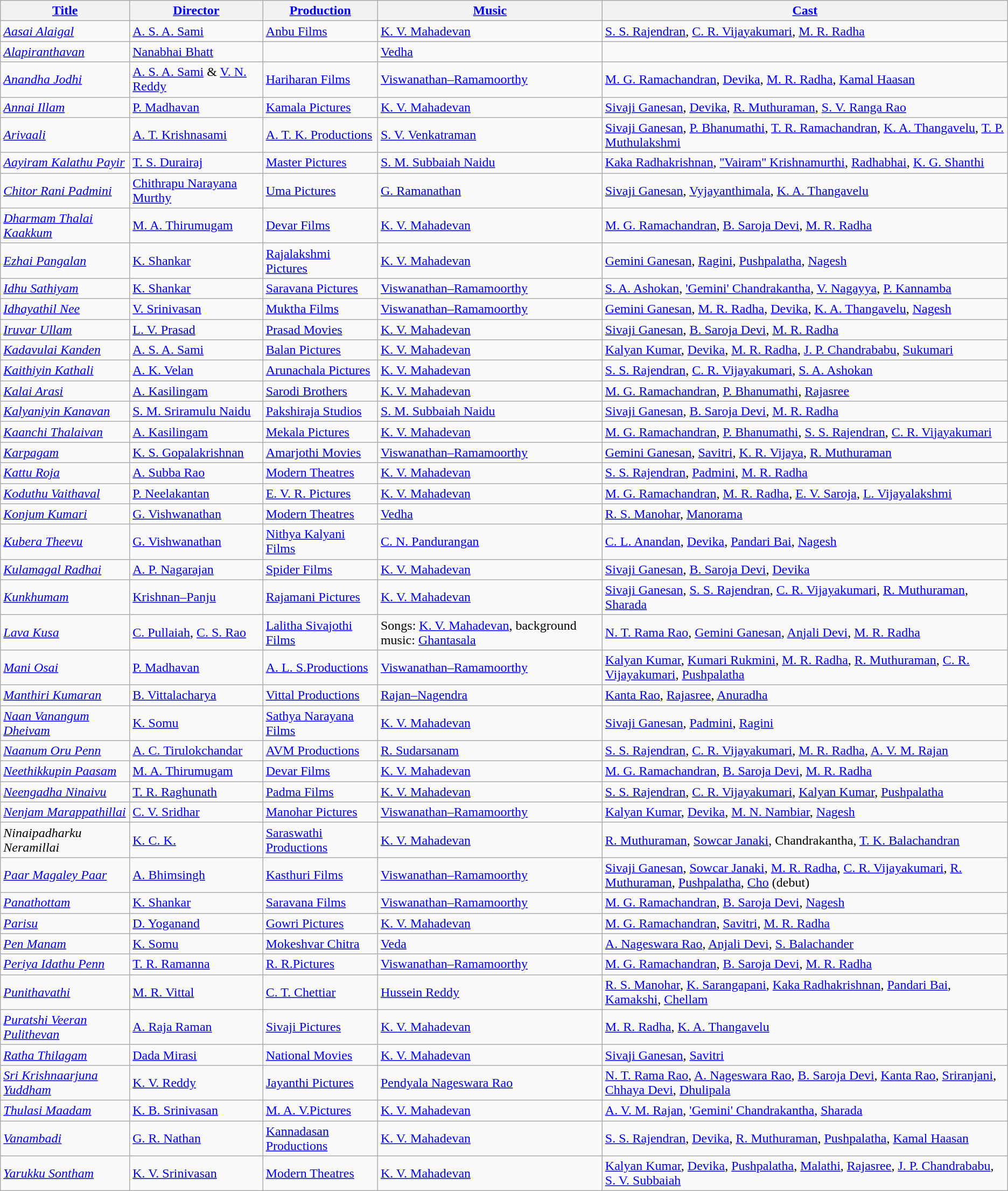<table class="wikitable">
<tr>
<th><a href='#'>Title</a></th>
<th><a href='#'>Director</a></th>
<th><a href='#'>Production</a></th>
<th><a href='#'>Music</a></th>
<th><a href='#'>Cast</a></th>
</tr>
<tr --->
<td><em><a href='#'>Aasai Alaigal</a></em></td>
<td><a href='#'>A. S. A. Sami</a></td>
<td><a href='#'>Anbu Films</a></td>
<td><a href='#'>K. V. Mahadevan</a></td>
<td><a href='#'>S. S. Rajendran</a>, <a href='#'>C. R. Vijayakumari</a>, <a href='#'>M. R. Radha</a></td>
</tr>
<tr --->
<td><em><a href='#'>Alapiranthavan</a></em><br></td>
<td><a href='#'>Nanabhai Bhatt</a></td>
<td></td>
<td><a href='#'>Vedha</a></td>
<td></td>
</tr>
<tr --->
<td><em><a href='#'>Anandha Jodhi</a></em></td>
<td><a href='#'>A. S. A. Sami</a> & <a href='#'>V. N. Reddy</a></td>
<td><a href='#'>Hariharan Films</a></td>
<td><a href='#'>Viswanathan–Ramamoorthy</a></td>
<td><a href='#'>M. G. Ramachandran</a>, <a href='#'>Devika</a>, <a href='#'>M. R. Radha</a>, <a href='#'>Kamal Haasan</a></td>
</tr>
<tr --->
<td><em><a href='#'>Annai Illam</a></em></td>
<td><a href='#'>P. Madhavan</a></td>
<td><a href='#'>Kamala Pictures</a></td>
<td><a href='#'>K. V. Mahadevan</a></td>
<td><a href='#'>Sivaji Ganesan</a>, <a href='#'>Devika</a>, <a href='#'>R. Muthuraman</a>, <a href='#'>S. V. Ranga Rao</a></td>
</tr>
<tr --->
<td><em><a href='#'>Arivaali</a></em></td>
<td><a href='#'>A. T. Krishnasami</a></td>
<td><a href='#'>A. T. K. Productions</a></td>
<td><a href='#'>S. V. Venkatraman</a></td>
<td><a href='#'>Sivaji Ganesan</a>, <a href='#'>P. Bhanumathi</a>, <a href='#'>T. R. Ramachandran</a>, <a href='#'>K. A. Thangavelu</a>, <a href='#'>T. P. Muthulakshmi</a></td>
</tr>
<tr --->
<td><em><a href='#'>Aayiram Kalathu Payir</a></em></td>
<td><a href='#'>T. S. Durairaj</a></td>
<td><a href='#'>Master Pictures</a></td>
<td><a href='#'>S. M. Subbaiah Naidu</a></td>
<td><a href='#'>Kaka Radhakrishnan</a>, <a href='#'>''Vairam'' Krishnamurthi</a>, <a href='#'>Radhabhai</a>, <a href='#'>K. G. Shanthi</a></td>
</tr>
<tr --->
<td><em><a href='#'>Chitor Rani Padmini</a></em></td>
<td><a href='#'>Chithrapu Narayana Murthy</a></td>
<td><a href='#'>Uma Pictures</a></td>
<td><a href='#'>G. Ramanathan</a></td>
<td><a href='#'>Sivaji Ganesan</a>, <a href='#'>Vyjayanthimala</a>, <a href='#'>K. A. Thangavelu</a></td>
</tr>
<tr --->
<td><em><a href='#'>Dharmam Thalai Kaakkum</a></em></td>
<td><a href='#'>M. A. Thirumugam</a></td>
<td><a href='#'>Devar Films</a></td>
<td><a href='#'>K. V. Mahadevan</a></td>
<td><a href='#'>M. G. Ramachandran</a>, <a href='#'>B. Saroja Devi</a>, <a href='#'>M. R. Radha</a></td>
</tr>
<tr --->
<td><em><a href='#'>Ezhai Pangalan</a></em></td>
<td><a href='#'>K. Shankar</a></td>
<td><a href='#'>Rajalakshmi Pictures</a></td>
<td><a href='#'>K. V. Mahadevan</a></td>
<td><a href='#'>Gemini Ganesan</a>, <a href='#'>Ragini</a>, <a href='#'>Pushpalatha</a>, <a href='#'>Nagesh</a></td>
</tr>
<tr --->
<td><em><a href='#'>Idhu Sathiyam</a></em></td>
<td><a href='#'>K. Shankar</a></td>
<td><a href='#'>Saravana Pictures</a></td>
<td><a href='#'>Viswanathan–Ramamoorthy</a></td>
<td><a href='#'>S. A. Ashokan</a>, <a href='#'>'Gemini' Chandrakantha</a>, <a href='#'>V. Nagayya</a>, <a href='#'>P. Kannamba</a></td>
</tr>
<tr --->
<td><em><a href='#'>Idhayathil Nee</a></em></td>
<td><a href='#'>V. Srinivasan</a></td>
<td><a href='#'>Muktha Films</a></td>
<td><a href='#'>Viswanathan–Ramamoorthy</a></td>
<td><a href='#'>Gemini Ganesan</a>, <a href='#'>M. R. Radha</a>, <a href='#'>Devika</a>, <a href='#'>K. A. Thangavelu</a>, <a href='#'>Nagesh</a></td>
</tr>
<tr --->
<td><em><a href='#'>Iruvar Ullam</a></em></td>
<td><a href='#'>L. V. Prasad</a></td>
<td><a href='#'>Prasad Movies</a></td>
<td><a href='#'>K. V. Mahadevan</a></td>
<td><a href='#'>Sivaji Ganesan</a>, <a href='#'>B. Saroja Devi</a>, <a href='#'>M. R. Radha</a></td>
</tr>
<tr --->
<td><em><a href='#'>Kadavulai Kanden</a></em></td>
<td><a href='#'>A. S. A. Sami</a></td>
<td><a href='#'>Balan Pictures</a></td>
<td><a href='#'>K. V. Mahadevan</a></td>
<td><a href='#'>Kalyan Kumar</a>, <a href='#'>Devika</a>, <a href='#'>M. R. Radha</a>, <a href='#'>J. P. Chandrababu</a>, <a href='#'>Sukumari</a></td>
</tr>
<tr --->
<td><em><a href='#'>Kaithiyin Kathali</a></em></td>
<td><a href='#'>A. K. Velan</a></td>
<td><a href='#'>Arunachala Pictures</a></td>
<td><a href='#'>K. V. Mahadevan</a></td>
<td><a href='#'>S. S. Rajendran</a>, <a href='#'>C. R. Vijayakumari</a>, <a href='#'>S. A. Ashokan</a></td>
</tr>
<tr --->
<td><em><a href='#'>Kalai Arasi</a></em></td>
<td><a href='#'>A. Kasilingam</a></td>
<td><a href='#'>Sarodi Brothers</a></td>
<td><a href='#'>K. V. Mahadevan</a></td>
<td><a href='#'>M. G. Ramachandran</a>, <a href='#'>P. Bhanumathi</a>, <a href='#'>Rajasree</a></td>
</tr>
<tr --->
<td><em><a href='#'>Kalyaniyin Kanavan</a></em></td>
<td><a href='#'>S. M. Sriramulu Naidu</a></td>
<td><a href='#'>Pakshiraja Studios</a></td>
<td><a href='#'>S. M. Subbaiah Naidu</a></td>
<td><a href='#'>Sivaji Ganesan</a>, <a href='#'>B. Saroja Devi</a>, <a href='#'>M. R. Radha</a></td>
</tr>
<tr --->
<td><em><a href='#'>Kaanchi Thalaivan</a></em></td>
<td><a href='#'>A. Kasilingam</a></td>
<td><a href='#'>Mekala Pictures</a></td>
<td><a href='#'>K. V. Mahadevan</a></td>
<td><a href='#'>M. G. Ramachandran</a>, <a href='#'>P. Bhanumathi</a>, <a href='#'>S. S. Rajendran</a>, <a href='#'>C. R. Vijayakumari</a></td>
</tr>
<tr --->
<td><em><a href='#'>Karpagam</a></em></td>
<td><a href='#'>K. S. Gopalakrishnan</a></td>
<td><a href='#'>Amarjothi Movies</a></td>
<td><a href='#'>Viswanathan–Ramamoorthy</a></td>
<td><a href='#'>Gemini Ganesan</a>, <a href='#'>Savitri</a>, <a href='#'>K. R. Vijaya</a>, <a href='#'>R. Muthuraman</a></td>
</tr>
<tr --->
<td><em><a href='#'>Kattu Roja</a></em></td>
<td><a href='#'>A. Subba Rao</a></td>
<td><a href='#'>Modern Theatres</a></td>
<td><a href='#'>K. V. Mahadevan</a></td>
<td><a href='#'>S. S. Rajendran</a>, <a href='#'>Padmini</a>, <a href='#'>M. R. Radha</a></td>
</tr>
<tr --->
<td><em><a href='#'>Koduthu Vaithaval</a></em></td>
<td><a href='#'>P. Neelakantan</a></td>
<td><a href='#'>E. V. R. Pictures</a></td>
<td><a href='#'>K. V. Mahadevan</a></td>
<td><a href='#'>M. G. Ramachandran</a>, <a href='#'>M. R. Radha</a>, <a href='#'>E. V. Saroja</a>, <a href='#'>L. Vijayalakshmi</a></td>
</tr>
<tr --->
<td><em><a href='#'>Konjum Kumari</a></em></td>
<td><a href='#'>G. Vishwanathan</a></td>
<td><a href='#'>Modern Theatres</a></td>
<td><a href='#'>Vedha</a></td>
<td><a href='#'>R. S. Manohar</a>, <a href='#'>Manorama</a></td>
</tr>
<tr --->
<td><em><a href='#'>Kubera Theevu</a></em></td>
<td><a href='#'>G. Vishwanathan</a></td>
<td><a href='#'>Nithya Kalyani Films</a></td>
<td><a href='#'>C. N. Pandurangan</a></td>
<td><a href='#'>C. L. Anandan</a>, <a href='#'>Devika</a>, <a href='#'>Pandari Bai</a>, <a href='#'>Nagesh</a></td>
</tr>
<tr --->
<td><em><a href='#'>Kulamagal Radhai</a></em></td>
<td><a href='#'>A. P. Nagarajan</a></td>
<td><a href='#'>Spider Films</a></td>
<td><a href='#'>K. V. Mahadevan</a></td>
<td><a href='#'>Sivaji Ganesan</a>, <a href='#'>B. Saroja Devi</a>, <a href='#'>Devika</a></td>
</tr>
<tr --->
<td><em><a href='#'>Kunkhumam</a></em></td>
<td><a href='#'>Krishnan–Panju</a></td>
<td><a href='#'>Rajamani Pictures</a></td>
<td><a href='#'>K. V. Mahadevan</a></td>
<td><a href='#'>Sivaji Ganesan</a>, <a href='#'>S. S. Rajendran</a>, <a href='#'>C. R. Vijayakumari</a>, <a href='#'>R. Muthuraman</a>, <a href='#'>Sharada</a></td>
</tr>
<tr --->
<td><em><a href='#'>Lava Kusa</a></em></td>
<td><a href='#'>C. Pullaiah</a>, <a href='#'>C. S. Rao</a></td>
<td><a href='#'>Lalitha Sivajothi Films</a></td>
<td>Songs: <a href='#'>K. V. Mahadevan</a>, background music: <a href='#'>Ghantasala</a></td>
<td><a href='#'>N. T. Rama Rao</a>, <a href='#'>Gemini Ganesan</a>, <a href='#'>Anjali Devi</a>, <a href='#'>M. R. Radha</a></td>
</tr>
<tr --->
<td><em><a href='#'>Mani Osai</a></em></td>
<td><a href='#'>P. Madhavan</a></td>
<td><a href='#'>A. L. S.Productions</a></td>
<td><a href='#'>Viswanathan–Ramamoorthy</a></td>
<td><a href='#'>Kalyan Kumar</a>, <a href='#'>Kumari Rukmini</a>, <a href='#'>M. R. Radha</a>, <a href='#'>R. Muthuraman</a>, <a href='#'>C. R. Vijayakumari</a>, <a href='#'>Pushpalatha</a></td>
</tr>
<tr --->
<td><em><a href='#'>Manthiri Kumaran</a></em></td>
<td><a href='#'>B. Vittalacharya</a></td>
<td><a href='#'>Vittal Productions</a></td>
<td><a href='#'>Rajan–Nagendra</a></td>
<td><a href='#'>Kanta Rao</a>, <a href='#'>Rajasree</a>, <a href='#'>Anuradha</a></td>
</tr>
<tr --->
<td><em><a href='#'>Naan Vanangum Dheivam</a></em></td>
<td><a href='#'>K. Somu</a></td>
<td><a href='#'>Sathya Narayana Films</a></td>
<td><a href='#'>K. V. Mahadevan</a></td>
<td><a href='#'>Sivaji Ganesan</a>, <a href='#'>Padmini</a>, <a href='#'>Ragini</a></td>
</tr>
<tr --->
<td><em><a href='#'>Naanum Oru Penn</a></em></td>
<td><a href='#'>A. C. Tirulokchandar</a></td>
<td><a href='#'>AVM Productions</a></td>
<td><a href='#'>R. Sudarsanam</a></td>
<td><a href='#'>S. S. Rajendran</a>, <a href='#'>C. R. Vijayakumari</a>, <a href='#'>M. R. Radha</a>, <a href='#'>A. V. M. Rajan</a></td>
</tr>
<tr --->
<td><em><a href='#'>Neethikkupin Paasam</a></em></td>
<td><a href='#'>M. A. Thirumugam</a></td>
<td><a href='#'>Devar Films</a></td>
<td><a href='#'>K. V. Mahadevan</a></td>
<td><a href='#'>M. G. Ramachandran</a>, <a href='#'>B. Saroja Devi</a>, <a href='#'>M. R. Radha</a></td>
</tr>
<tr --->
<td><em><a href='#'>Neengadha Ninaivu</a></em></td>
<td><a href='#'>T. R. Raghunath</a></td>
<td><a href='#'>Padma Films</a></td>
<td><a href='#'>K. V. Mahadevan</a></td>
<td><a href='#'>S. S. Rajendran</a>, <a href='#'>C. R. Vijayakumari</a>, <a href='#'>Kalyan Kumar</a>, <a href='#'>Pushpalatha</a></td>
</tr>
<tr --->
<td><em><a href='#'>Nenjam Marappathillai</a></em></td>
<td><a href='#'>C. V. Sridhar</a></td>
<td><a href='#'>Manohar Pictures</a></td>
<td><a href='#'>Viswanathan–Ramamoorthy</a></td>
<td><a href='#'>Kalyan Kumar</a>, <a href='#'>Devika</a>, <a href='#'>M. N. Nambiar</a>, <a href='#'>Nagesh</a></td>
</tr>
<tr --->
<td><em>Ninaipadharku Neramillai</em></td>
<td><a href='#'>K. C. K.</a></td>
<td><a href='#'>Saraswathi Productions</a></td>
<td><a href='#'>K. V. Mahadevan</a></td>
<td><a href='#'>R. Muthuraman</a>, <a href='#'>Sowcar Janaki</a>, Chandrakantha, <a href='#'>T. K. Balachandran</a></td>
</tr>
<tr --->
<td><em><a href='#'>Paar Magaley Paar</a></em></td>
<td><a href='#'>A. Bhimsingh</a></td>
<td><a href='#'>Kasthuri Films</a></td>
<td><a href='#'>Viswanathan–Ramamoorthy</a></td>
<td><a href='#'>Sivaji Ganesan</a>, <a href='#'>Sowcar Janaki</a>, <a href='#'>M. R. Radha</a>, <a href='#'>C. R. Vijayakumari</a>, <a href='#'>R. Muthuraman</a>, <a href='#'>Pushpalatha</a>, <a href='#'>Cho</a> (debut)</td>
</tr>
<tr --->
<td><em><a href='#'>Panathottam</a></em></td>
<td><a href='#'>K. Shankar</a></td>
<td><a href='#'>Saravana Films</a></td>
<td><a href='#'>Viswanathan–Ramamoorthy</a></td>
<td><a href='#'>M. G. Ramachandran</a>, <a href='#'>B. Saroja Devi</a>, <a href='#'>Nagesh</a></td>
</tr>
<tr --->
<td><em><a href='#'>Parisu</a></em></td>
<td><a href='#'>D. Yoganand</a></td>
<td><a href='#'>Gowri Pictures</a></td>
<td><a href='#'>K. V. Mahadevan</a></td>
<td><a href='#'>M. G. Ramachandran</a>, <a href='#'>Savitri</a>, <a href='#'>M. R. Radha</a></td>
</tr>
<tr --->
<td><em><a href='#'>Pen Manam</a></em></td>
<td><a href='#'>K. Somu</a></td>
<td><a href='#'>Mokeshvar Chitra</a></td>
<td><a href='#'>Veda</a></td>
<td><a href='#'>A. Nageswara Rao</a>, <a href='#'>Anjali Devi</a>, <a href='#'>S. Balachander</a></td>
</tr>
<tr --->
<td><em><a href='#'>Periya Idathu Penn</a></em></td>
<td><a href='#'>T. R. Ramanna</a></td>
<td><a href='#'>R. R.Pictures</a></td>
<td><a href='#'>Viswanathan–Ramamoorthy</a></td>
<td><a href='#'>M. G. Ramachandran</a>, <a href='#'>B. Saroja Devi</a>, <a href='#'>M. R. Radha</a></td>
</tr>
<tr --->
<td><em><a href='#'>Punithavathi</a></em></td>
<td><a href='#'>M. R. Vittal</a></td>
<td><a href='#'>C. T. Chettiar</a></td>
<td><a href='#'>Hussein Reddy</a></td>
<td><a href='#'>R. S. Manohar</a>, <a href='#'>K. Sarangapani</a>, <a href='#'>Kaka Radhakrishnan</a>, <a href='#'>Pandari Bai</a>, <a href='#'>Kamakshi</a>, <a href='#'>Chellam</a></td>
</tr>
<tr>
<td><em><a href='#'>Puratshi Veeran Pulithevan</a></em></td>
<td><a href='#'>A. Raja Raman</a></td>
<td><a href='#'>Sivaji Pictures</a></td>
<td><a href='#'>K. V. Mahadevan</a></td>
<td><a href='#'>M. R. Radha</a>, <a href='#'>K. A. Thangavelu</a></td>
</tr>
<tr>
<td><em><a href='#'>Ratha Thilagam</a></em></td>
<td><a href='#'>Dada Mirasi</a></td>
<td><a href='#'>National Movies</a></td>
<td><a href='#'>K. V. Mahadevan</a></td>
<td><a href='#'>Sivaji Ganesan</a>, <a href='#'>Savitri</a></td>
</tr>
<tr>
<td><em><a href='#'>Sri Krishnaarjuna Yuddham</a><br></em></td>
<td><a href='#'>K. V. Reddy</a></td>
<td><a href='#'>Jayanthi Pictures</a></td>
<td><a href='#'>Pendyala Nageswara Rao</a></td>
<td><a href='#'>N. T. Rama Rao</a>, <a href='#'>A. Nageswara Rao</a>, <a href='#'>B. Saroja Devi</a>, <a href='#'>Kanta Rao</a>, <a href='#'>Sriranjani</a>, <a href='#'>Chhaya Devi</a>, <a href='#'>Dhulipala</a></td>
</tr>
<tr>
<td><em><a href='#'>Thulasi Maadam</a></em></td>
<td><a href='#'>K. B. Srinivasan</a></td>
<td><a href='#'>M. A. V.Pictures</a></td>
<td><a href='#'>K. V. Mahadevan</a></td>
<td><a href='#'>A. V. M. Rajan</a>, <a href='#'>'Gemini' Chandrakantha</a>, <a href='#'>Sharada</a></td>
</tr>
<tr --->
<td><em><a href='#'>Vanambadi</a></em></td>
<td><a href='#'>G. R. Nathan</a></td>
<td><a href='#'>Kannadasan Productions</a></td>
<td><a href='#'>K. V. Mahadevan</a></td>
<td><a href='#'>S. S. Rajendran</a>, <a href='#'>Devika</a>, <a href='#'>R. Muthuraman</a>, <a href='#'>Pushpalatha</a>, <a href='#'>Kamal Haasan</a></td>
</tr>
<tr --->
<td><em><a href='#'>Yarukku Sontham</a></em></td>
<td><a href='#'>K. V. Srinivasan</a></td>
<td><a href='#'>Modern Theatres</a></td>
<td><a href='#'>K. V. Mahadevan</a></td>
<td><a href='#'>Kalyan Kumar</a>, <a href='#'>Devika</a>, <a href='#'>Pushpalatha</a>, <a href='#'>Malathi</a>, <a href='#'>Rajasree</a>, <a href='#'>J. P. Chandrababu</a>, <a href='#'>S. V. Subbaiah</a></td>
</tr>
</table>
